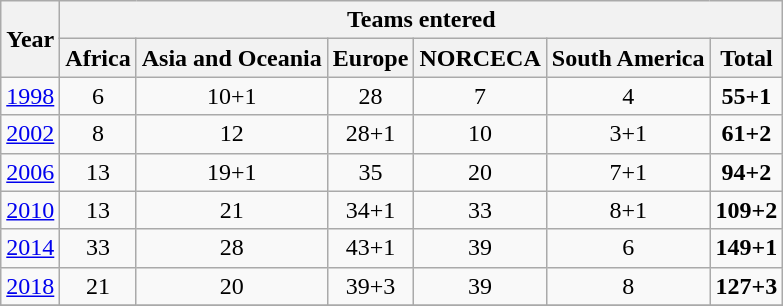<table class=wikitable style="text-align:center;">
<tr>
<th rowspan=2>Year</th>
<th colspan=6>Teams entered</th>
</tr>
<tr>
<th>Africa</th>
<th>Asia and Oceania</th>
<th>Europe</th>
<th>NORCECA</th>
<th>South America</th>
<th>Total</th>
</tr>
<tr>
<td><a href='#'>1998</a></td>
<td>6</td>
<td>10+1</td>
<td>28</td>
<td>7</td>
<td>4</td>
<td><strong>55+1</strong></td>
</tr>
<tr>
<td><a href='#'>2002</a></td>
<td>8</td>
<td>12</td>
<td>28+1</td>
<td>10</td>
<td>3+1</td>
<td><strong>61+2</strong></td>
</tr>
<tr>
<td><a href='#'>2006</a></td>
<td>13</td>
<td>19+1</td>
<td>35</td>
<td>20</td>
<td>7+1</td>
<td><strong>94+2</strong></td>
</tr>
<tr>
<td><a href='#'>2010</a></td>
<td>13</td>
<td>21</td>
<td>34+1</td>
<td>33</td>
<td>8+1</td>
<td><strong>109+2</strong></td>
</tr>
<tr>
<td><a href='#'>2014</a></td>
<td>33</td>
<td>28</td>
<td>43+1</td>
<td>39</td>
<td>6</td>
<td><strong>149+1</strong></td>
</tr>
<tr>
<td><a href='#'>2018</a></td>
<td>21</td>
<td>20</td>
<td>39+3</td>
<td>39</td>
<td>8</td>
<td><strong>127+3</strong></td>
</tr>
<tr>
</tr>
</table>
